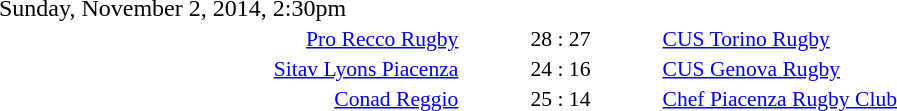<table style="width:70%;" cellspacing="1">
<tr>
<th width=35%></th>
<th width=15%></th>
<th></th>
</tr>
<tr>
<td>Sunday, November 2, 2014, 2:30pm</td>
</tr>
<tr style=font-size:90%>
<td align=right><a href='#'>Pro Recco Rugby</a></td>
<td align=center>28 : 27</td>
<td><a href='#'>CUS Torino Rugby</a></td>
</tr>
<tr style=font-size:90%>
<td align=right><a href='#'>Sitav Lyons Piacenza</a></td>
<td align=center>24 : 16</td>
<td><a href='#'>CUS Genova Rugby</a></td>
</tr>
<tr style=font-size:90%>
<td align=right><a href='#'>Conad Reggio</a></td>
<td align=center>25 : 14</td>
<td><a href='#'>Chef Piacenza Rugby Club</a></td>
</tr>
</table>
